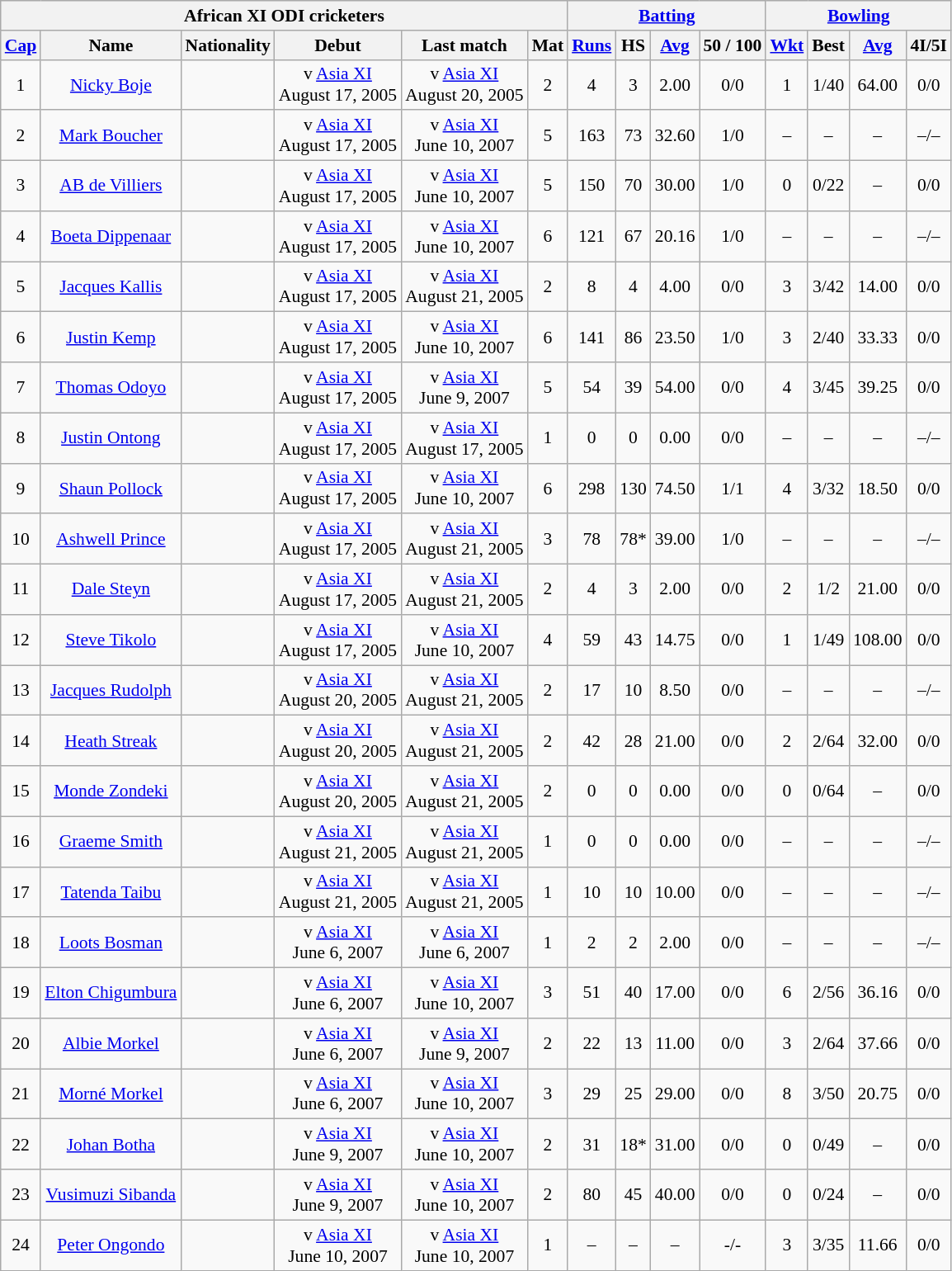<table class="wikitable" style="text-align:center; font-size:90%;">
<tr bgcolor="#efefef">
<th colspan=6>African XI ODI cricketers</th>
<th colspan=4><a href='#'>Batting</a></th>
<th colspan=4><a href='#'>Bowling</a></th>
</tr>
<tr bgcolor="#efefef" valign="center">
<th><a href='#'>Cap</a></th>
<th>Name</th>
<th>Nationality</th>
<th>Debut</th>
<th>Last match </th>
<th>Mat </th>
<th><a href='#'>Runs</a></th>
<th>HS </th>
<th><a href='#'>Avg</a></th>
<th>50 / 100 </th>
<th><a href='#'>Wkt</a></th>
<th>Best</th>
<th><a href='#'>Avg</a></th>
<th>4I/5I </th>
</tr>
<tr>
<td>1</td>
<td><a href='#'>Nicky Boje</a></td>
<td></td>
<td>v <a href='#'>Asia XI</a><br>August 17, 2005</td>
<td>v <a href='#'>Asia XI</a><br>August 20, 2005</td>
<td>2</td>
<td>4</td>
<td>3</td>
<td>2.00</td>
<td>0/0</td>
<td>1</td>
<td>1/40</td>
<td>64.00</td>
<td>0/0</td>
</tr>
<tr>
<td>2</td>
<td><a href='#'>Mark Boucher</a></td>
<td></td>
<td>v <a href='#'>Asia XI</a><br>August 17, 2005</td>
<td>v <a href='#'>Asia XI</a><br>June 10, 2007</td>
<td>5</td>
<td>163</td>
<td>73</td>
<td>32.60</td>
<td>1/0</td>
<td>–</td>
<td>–</td>
<td>–</td>
<td>–/–</td>
</tr>
<tr>
<td>3</td>
<td><a href='#'>AB de Villiers</a></td>
<td></td>
<td>v <a href='#'>Asia XI</a><br>August 17, 2005</td>
<td>v <a href='#'>Asia XI</a><br>June 10, 2007</td>
<td>5</td>
<td>150</td>
<td>70</td>
<td>30.00</td>
<td>1/0</td>
<td>0</td>
<td>0/22</td>
<td>–</td>
<td>0/0</td>
</tr>
<tr>
<td>4</td>
<td><a href='#'>Boeta Dippenaar</a></td>
<td></td>
<td>v <a href='#'>Asia XI</a><br>August 17, 2005</td>
<td>v <a href='#'>Asia XI</a><br>June 10, 2007</td>
<td>6</td>
<td>121</td>
<td>67</td>
<td>20.16</td>
<td>1/0</td>
<td>–</td>
<td>–</td>
<td>–</td>
<td>–/–</td>
</tr>
<tr>
<td>5</td>
<td><a href='#'>Jacques Kallis</a></td>
<td></td>
<td>v <a href='#'>Asia XI</a><br>August 17, 2005</td>
<td>v <a href='#'>Asia XI</a><br>August 21, 2005</td>
<td>2</td>
<td>8</td>
<td>4</td>
<td>4.00</td>
<td>0/0</td>
<td>3</td>
<td>3/42</td>
<td>14.00</td>
<td>0/0</td>
</tr>
<tr>
<td>6</td>
<td><a href='#'>Justin Kemp</a></td>
<td></td>
<td>v <a href='#'>Asia XI</a><br>August 17, 2005</td>
<td>v <a href='#'>Asia XI</a><br>June 10, 2007</td>
<td>6</td>
<td>141</td>
<td>86</td>
<td>23.50</td>
<td>1/0</td>
<td>3</td>
<td>2/40</td>
<td>33.33</td>
<td>0/0</td>
</tr>
<tr>
<td>7</td>
<td><a href='#'>Thomas Odoyo</a></td>
<td></td>
<td>v <a href='#'>Asia XI</a><br>August 17, 2005</td>
<td>v <a href='#'>Asia XI</a><br>June 9, 2007</td>
<td>5</td>
<td>54</td>
<td>39</td>
<td>54.00</td>
<td>0/0</td>
<td>4</td>
<td>3/45</td>
<td>39.25</td>
<td>0/0</td>
</tr>
<tr>
<td>8</td>
<td><a href='#'>Justin Ontong</a></td>
<td></td>
<td>v <a href='#'>Asia XI</a><br>August 17, 2005</td>
<td>v <a href='#'>Asia XI</a><br>August 17, 2005</td>
<td>1</td>
<td>0</td>
<td>0</td>
<td>0.00</td>
<td>0/0</td>
<td>–</td>
<td>–</td>
<td>–</td>
<td>–/–</td>
</tr>
<tr>
<td>9</td>
<td><a href='#'>Shaun Pollock</a></td>
<td></td>
<td>v <a href='#'>Asia XI</a><br>August 17, 2005</td>
<td>v <a href='#'>Asia XI</a><br>June 10, 2007</td>
<td>6</td>
<td>298</td>
<td>130</td>
<td>74.50</td>
<td>1/1</td>
<td>4</td>
<td>3/32</td>
<td>18.50</td>
<td>0/0</td>
</tr>
<tr>
<td>10</td>
<td><a href='#'>Ashwell Prince</a></td>
<td></td>
<td>v <a href='#'>Asia XI</a><br>August 17, 2005</td>
<td>v <a href='#'>Asia XI</a><br>August 21, 2005</td>
<td>3</td>
<td>78</td>
<td>78*</td>
<td>39.00</td>
<td>1/0</td>
<td>–</td>
<td>–</td>
<td>–</td>
<td>–/–</td>
</tr>
<tr>
<td>11</td>
<td><a href='#'>Dale Steyn</a></td>
<td></td>
<td>v <a href='#'>Asia XI</a><br>August 17, 2005</td>
<td>v <a href='#'>Asia XI</a><br>August 21, 2005</td>
<td>2</td>
<td>4</td>
<td>3</td>
<td>2.00</td>
<td>0/0</td>
<td>2</td>
<td>1/2</td>
<td>21.00</td>
<td>0/0</td>
</tr>
<tr>
<td>12</td>
<td><a href='#'>Steve Tikolo</a></td>
<td></td>
<td>v <a href='#'>Asia XI</a><br>August 17, 2005</td>
<td>v <a href='#'>Asia XI</a><br>June 10, 2007</td>
<td>4</td>
<td>59</td>
<td>43</td>
<td>14.75</td>
<td>0/0</td>
<td>1</td>
<td>1/49</td>
<td>108.00</td>
<td>0/0</td>
</tr>
<tr>
<td>13</td>
<td><a href='#'>Jacques Rudolph</a></td>
<td></td>
<td>v <a href='#'>Asia XI</a><br>August 20, 2005</td>
<td>v <a href='#'>Asia XI</a><br>August 21, 2005</td>
<td>2</td>
<td>17</td>
<td>10</td>
<td>8.50</td>
<td>0/0</td>
<td>–</td>
<td>–</td>
<td>–</td>
<td>–/–</td>
</tr>
<tr>
<td>14</td>
<td><a href='#'>Heath Streak</a></td>
<td></td>
<td>v <a href='#'>Asia XI</a><br>August 20, 2005</td>
<td>v <a href='#'>Asia XI</a><br>August 21, 2005</td>
<td>2</td>
<td>42</td>
<td>28</td>
<td>21.00</td>
<td>0/0</td>
<td>2</td>
<td>2/64</td>
<td>32.00</td>
<td>0/0</td>
</tr>
<tr>
<td>15</td>
<td><a href='#'>Monde Zondeki</a></td>
<td></td>
<td>v <a href='#'>Asia XI</a><br>August 20, 2005</td>
<td>v <a href='#'>Asia XI</a><br>August 21, 2005</td>
<td>2</td>
<td>0</td>
<td>0</td>
<td>0.00</td>
<td>0/0</td>
<td>0</td>
<td>0/64</td>
<td>–</td>
<td>0/0</td>
</tr>
<tr>
<td>16</td>
<td><a href='#'>Graeme Smith</a></td>
<td></td>
<td>v <a href='#'>Asia XI</a><br>August 21, 2005</td>
<td>v <a href='#'>Asia XI</a><br>August 21, 2005</td>
<td>1</td>
<td>0</td>
<td>0</td>
<td>0.00</td>
<td>0/0</td>
<td>–</td>
<td>–</td>
<td>–</td>
<td>–/–</td>
</tr>
<tr>
<td>17</td>
<td><a href='#'>Tatenda Taibu</a></td>
<td></td>
<td>v <a href='#'>Asia XI</a><br>August 21, 2005</td>
<td>v <a href='#'>Asia XI</a><br>August 21, 2005</td>
<td>1</td>
<td>10</td>
<td>10</td>
<td>10.00</td>
<td>0/0</td>
<td>–</td>
<td>–</td>
<td>–</td>
<td>–/–</td>
</tr>
<tr>
<td>18</td>
<td><a href='#'>Loots Bosman</a></td>
<td></td>
<td>v <a href='#'>Asia XI</a><br>June 6, 2007</td>
<td>v <a href='#'>Asia XI</a><br>June 6, 2007</td>
<td>1</td>
<td>2</td>
<td>2</td>
<td>2.00</td>
<td>0/0</td>
<td>–</td>
<td>–</td>
<td>–</td>
<td>–/–</td>
</tr>
<tr>
<td>19</td>
<td><a href='#'>Elton Chigumbura</a></td>
<td></td>
<td>v <a href='#'>Asia XI</a><br>June 6, 2007</td>
<td>v <a href='#'>Asia XI</a><br>June 10, 2007</td>
<td>3</td>
<td>51</td>
<td>40</td>
<td>17.00</td>
<td>0/0</td>
<td>6</td>
<td>2/56</td>
<td>36.16</td>
<td>0/0</td>
</tr>
<tr>
<td>20</td>
<td><a href='#'>Albie Morkel</a></td>
<td></td>
<td>v <a href='#'>Asia XI</a><br>June 6, 2007</td>
<td>v <a href='#'>Asia XI</a><br>June 9, 2007</td>
<td>2</td>
<td>22</td>
<td>13</td>
<td>11.00</td>
<td>0/0</td>
<td>3</td>
<td>2/64</td>
<td>37.66</td>
<td>0/0</td>
</tr>
<tr>
<td>21</td>
<td><a href='#'>Morné Morkel</a></td>
<td></td>
<td>v <a href='#'>Asia XI</a><br>June 6, 2007</td>
<td>v <a href='#'>Asia XI</a><br>June 10, 2007</td>
<td>3</td>
<td>29</td>
<td>25</td>
<td>29.00</td>
<td>0/0</td>
<td>8</td>
<td>3/50</td>
<td>20.75</td>
<td>0/0</td>
</tr>
<tr>
<td>22</td>
<td><a href='#'>Johan Botha</a></td>
<td></td>
<td>v <a href='#'>Asia XI</a><br>June 9, 2007</td>
<td>v <a href='#'>Asia XI</a><br>June 10, 2007</td>
<td>2</td>
<td>31</td>
<td>18*</td>
<td>31.00</td>
<td>0/0</td>
<td>0</td>
<td>0/49</td>
<td>–</td>
<td>0/0</td>
</tr>
<tr>
<td>23</td>
<td><a href='#'>Vusimuzi Sibanda</a></td>
<td></td>
<td>v <a href='#'>Asia XI</a><br>June 9, 2007</td>
<td>v <a href='#'>Asia XI</a><br>June 10, 2007</td>
<td>2</td>
<td>80</td>
<td>45</td>
<td>40.00</td>
<td>0/0</td>
<td>0</td>
<td>0/24</td>
<td>–</td>
<td>0/0</td>
</tr>
<tr>
<td>24</td>
<td><a href='#'>Peter Ongondo</a></td>
<td></td>
<td>v <a href='#'>Asia XI</a><br>June 10, 2007</td>
<td>v <a href='#'>Asia XI</a><br>June 10, 2007</td>
<td>1</td>
<td>–</td>
<td>–</td>
<td>–</td>
<td>-/-</td>
<td>3</td>
<td>3/35</td>
<td>11.66</td>
<td>0/0</td>
</tr>
</table>
